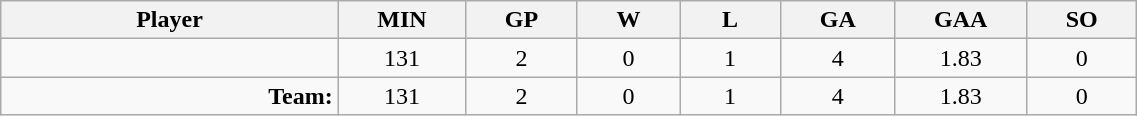<table class="wikitable sortable" width="60%">
<tr>
<th bgcolor="#DDDDFF" width="10%">Player</th>
<th width="3%" bgcolor="#DDDDFF" title="Minutes played">MIN</th>
<th width="3%" bgcolor="#DDDDFF" title="Games played in">GP</th>
<th width="3%" bgcolor="#DDDDFF" title="Wins">W</th>
<th width="3%" bgcolor="#DDDDFF"title="Losses">L</th>
<th width="3%" bgcolor="#DDDDFF" title="Goals against">GA</th>
<th width="3%" bgcolor="#DDDDFF" title="Goals against average">GAA</th>
<th width="3%" bgcolor="#DDDDFF" title="Shut-outs">SO</th>
</tr>
<tr align="center">
<td align="right"></td>
<td>131</td>
<td>2</td>
<td>0</td>
<td>1</td>
<td>4</td>
<td>1.83</td>
<td>0</td>
</tr>
<tr align="center">
<td align="right"><strong>Team:</strong></td>
<td>131</td>
<td>2</td>
<td>0</td>
<td>1</td>
<td>4</td>
<td>1.83</td>
<td>0</td>
</tr>
</table>
